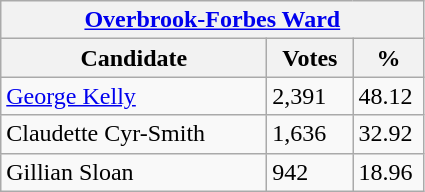<table class="wikitable">
<tr>
<th colspan="3"><a href='#'>Overbrook-Forbes Ward</a></th>
</tr>
<tr>
<th style="width: 170px">Candidate</th>
<th style="width: 50px">Votes</th>
<th style="width: 40px">%</th>
</tr>
<tr>
<td><a href='#'>George Kelly</a></td>
<td>2,391</td>
<td>48.12</td>
</tr>
<tr>
<td>Claudette Cyr-Smith</td>
<td>1,636</td>
<td>32.92</td>
</tr>
<tr>
<td>Gillian Sloan</td>
<td>942</td>
<td>18.96</td>
</tr>
</table>
